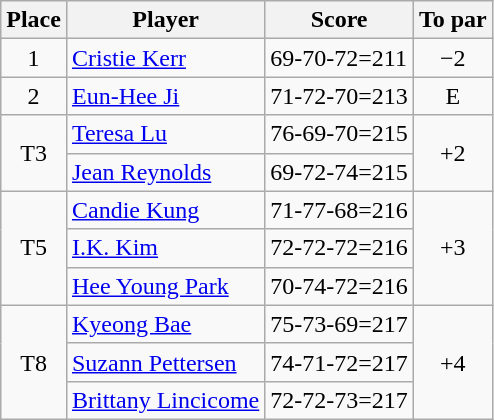<table class="wikitable">
<tr>
<th>Place</th>
<th>Player</th>
<th>Score</th>
<th>To par</th>
</tr>
<tr>
<td align=center>1</td>
<td> <a href='#'>Cristie Kerr</a></td>
<td>69-70-72=211</td>
<td align=center>−2</td>
</tr>
<tr>
<td align=center>2</td>
<td> <a href='#'>Eun-Hee Ji</a></td>
<td>71-72-70=213</td>
<td align=center>E</td>
</tr>
<tr>
<td align=center rowspan=2>T3</td>
<td> <a href='#'>Teresa Lu</a></td>
<td>76-69-70=215</td>
<td align=center rowspan=2>+2</td>
</tr>
<tr>
<td> <a href='#'>Jean Reynolds</a></td>
<td>69-72-74=215</td>
</tr>
<tr>
<td align=center rowspan=3>T5</td>
<td> <a href='#'>Candie Kung</a></td>
<td>71-77-68=216</td>
<td align=center rowspan=3>+3</td>
</tr>
<tr>
<td> <a href='#'>I.K. Kim</a></td>
<td>72-72-72=216</td>
</tr>
<tr>
<td> <a href='#'>Hee Young Park</a></td>
<td>70-74-72=216</td>
</tr>
<tr>
<td align=center rowspan=3>T8</td>
<td> <a href='#'>Kyeong Bae</a></td>
<td>75-73-69=217</td>
<td align=center rowspan=3>+4</td>
</tr>
<tr>
<td> <a href='#'>Suzann Pettersen</a></td>
<td>74-71-72=217</td>
</tr>
<tr>
<td> <a href='#'>Brittany Lincicome</a></td>
<td>72-72-73=217</td>
</tr>
</table>
